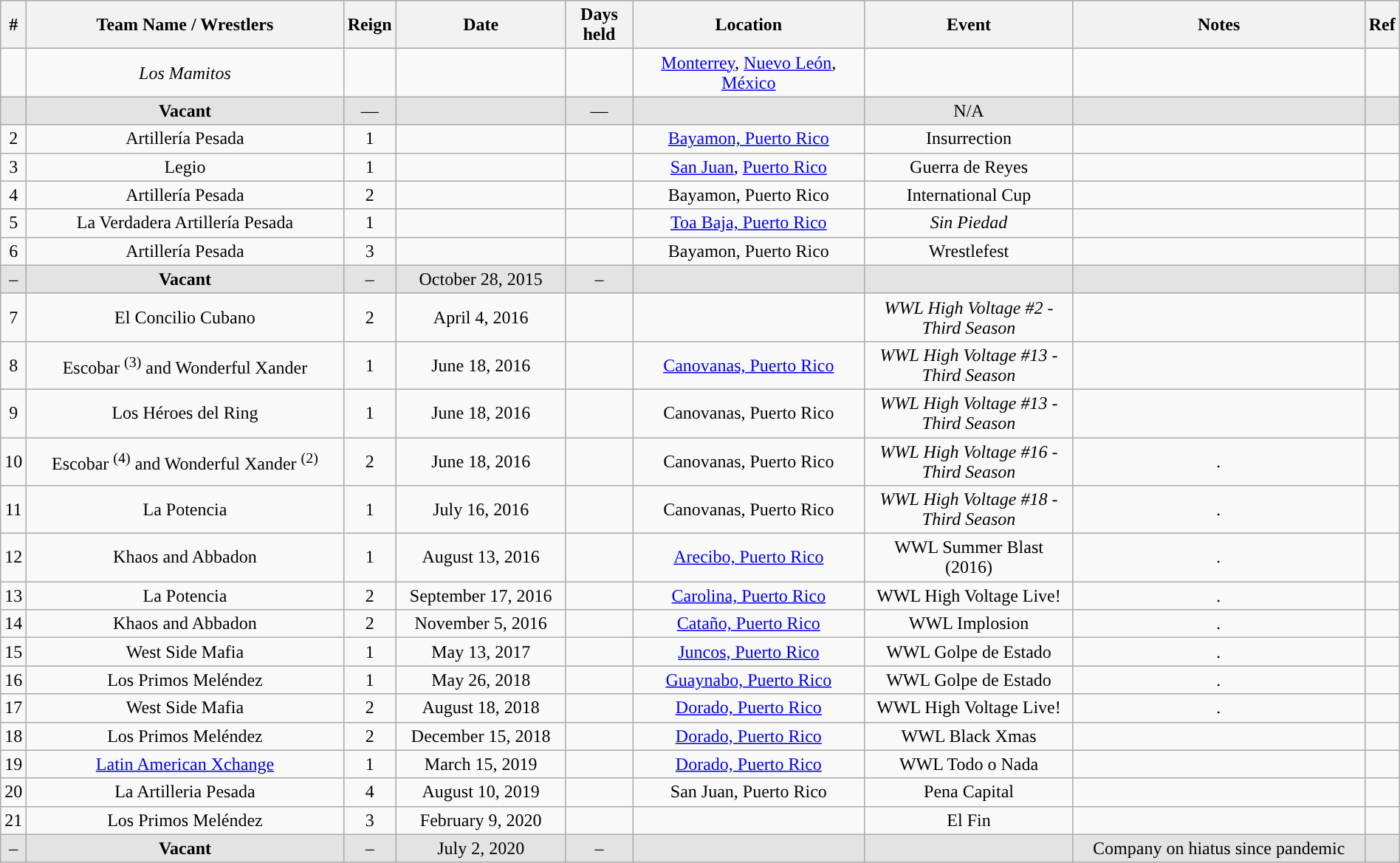<table class="wikitable sortable"  style="width:100%; text-align:center;">
<tr>
<th style="width:0;">#</th>
<th style="width:25%;">Team Name / Wrestlers</th>
<th style="width:0;">Reign</th>
<th style="width:13%;">Date</th>
<th style="width:5%;">Days<br>held</th>
<th style="width:18%;">Location</th>
<th style="width:16%;">Event</th>
<th style="width:40%;" class="unsortable">Notes</th>
<th style="width:0;" class="unsortable">Ref</th>
</tr>
<tr>
<td></td>
<td><em>Los Mamitos</em><br></td>
<td></td>
<td></td>
<td></td>
<td><a href='#'>Monterrey</a>, <a href='#'>Nuevo León</a>, <a href='#'>México</a></td>
<td></td>
<td></td>
<td></td>
</tr>
<tr style="background-color:#e3e3e3">
<td></td>
<td><strong>Vacant</strong></td>
<td>—</td>
<td></td>
<td>—</td>
<td></td>
<td>N/A</td>
<td></td>
<td></td>
</tr>
<tr>
<td>2</td>
<td>Artillería Pesada<br></td>
<td>1</td>
<td></td>
<td></td>
<td><a href='#'>Bayamon, Puerto Rico</a></td>
<td>Insurrection</td>
<td></td>
<td></td>
</tr>
<tr>
<td>3</td>
<td>Legio<br></td>
<td>1</td>
<td></td>
<td></td>
<td><a href='#'>San Juan</a>, <a href='#'>Puerto Rico</a></td>
<td>Guerra de Reyes</td>
<td></td>
<td></td>
</tr>
<tr>
<td>4</td>
<td>Artillería Pesada<br></td>
<td>2</td>
<td></td>
<td></td>
<td>Bayamon, Puerto Rico</td>
<td>International Cup</td>
<td></td>
<td></td>
</tr>
<tr>
<td>5</td>
<td>La Verdadera Artillería Pesada<br></td>
<td>1</td>
<td></td>
<td></td>
<td><a href='#'>Toa Baja, Puerto Rico</a></td>
<td><em>Sin Piedad</em></td>
<td></td>
<td></td>
</tr>
<tr>
<td>6</td>
<td>Artillería Pesada<br></td>
<td>3</td>
<td></td>
<td></td>
<td>Bayamon, Puerto Rico</td>
<td>Wrestlefest</td>
<td></td>
<td></td>
</tr>
<tr style="background-color:#e3e3e3">
<td>–</td>
<td><strong>Vacant</strong></td>
<td>–</td>
<td>October 28, 2015</td>
<td>–</td>
<td></td>
<td></td>
<td></td>
<td></td>
</tr>
<tr>
<td>7</td>
<td>El Concilio Cubano<br></td>
<td>2</td>
<td>April 4, 2016</td>
<td></td>
<td></td>
<td><em>WWL High Voltage #2 - Third Season</em></td>
<td></td>
<td></td>
</tr>
<tr>
<td>8</td>
<td>Escobar <sup>(3)</sup> and Wonderful Xander</td>
<td>1</td>
<td>June 18, 2016</td>
<td></td>
<td><a href='#'>Canovanas, Puerto Rico</a></td>
<td><em>WWL High Voltage #13 - Third Season</em></td>
<td></td>
<td></td>
</tr>
<tr>
<td>9</td>
<td>Los Héroes del Ring <br></td>
<td>1</td>
<td>June 18, 2016</td>
<td></td>
<td>Canovanas, Puerto Rico</td>
<td><em>WWL High Voltage #13 - Third Season</em></td>
<td></td>
<td></td>
</tr>
<tr>
<td>10</td>
<td>Escobar <sup>(4)</sup> and Wonderful Xander <sup>(2)</sup></td>
<td>2</td>
<td>June 18, 2016</td>
<td></td>
<td>Canovanas, Puerto Rico</td>
<td><em>WWL High Voltage #16 - Third Season</em></td>
<td><em>.</em></td>
<td></td>
</tr>
<tr>
<td>11</td>
<td>La Potencia<br></td>
<td>1</td>
<td>July 16, 2016</td>
<td></td>
<td>Canovanas, Puerto Rico</td>
<td><em>WWL High Voltage #18 - Third Season</em></td>
<td><em>.</em></td>
<td></td>
</tr>
<tr>
<td>12</td>
<td>Khaos and Abbadon</td>
<td>1</td>
<td>August 13, 2016</td>
<td></td>
<td><a href='#'>Arecibo, Puerto Rico</a></td>
<td>WWL Summer Blast (2016)</td>
<td><em>.</em></td>
<td></td>
</tr>
<tr>
<td>13</td>
<td>La Potencia<br></td>
<td>2</td>
<td>September 17, 2016</td>
<td></td>
<td><a href='#'>Carolina, Puerto Rico</a></td>
<td>WWL High Voltage Live!</td>
<td><em>.</em></td>
<td></td>
</tr>
<tr>
<td>14</td>
<td>Khaos and Abbadon</td>
<td>2</td>
<td>November 5, 2016</td>
<td></td>
<td><a href='#'>Cataño, Puerto Rico</a></td>
<td>WWL Implosion</td>
<td><em>.</em></td>
<td></td>
</tr>
<tr>
<td>15</td>
<td>West Side Mafia<br></td>
<td>1</td>
<td>May 13, 2017</td>
<td></td>
<td><a href='#'>Juncos, Puerto Rico</a></td>
<td>WWL Golpe de Estado</td>
<td><em>.</em></td>
<td></td>
</tr>
<tr>
<td>16</td>
<td>Los Primos Meléndez<br></td>
<td>1</td>
<td>May 26, 2018</td>
<td></td>
<td><a href='#'>Guaynabo, Puerto Rico</a></td>
<td>WWL Golpe de Estado</td>
<td><em>.</em></td>
<td></td>
</tr>
<tr>
<td>17</td>
<td>West Side Mafia<br></td>
<td>2</td>
<td>August 18, 2018</td>
<td></td>
<td><a href='#'>Dorado, Puerto Rico</a></td>
<td>WWL High Voltage Live!</td>
<td><em>.</em></td>
<td></td>
</tr>
<tr>
<td>18</td>
<td>Los Primos Meléndez<br></td>
<td>2</td>
<td>December 15, 2018</td>
<td></td>
<td><a href='#'>Dorado, Puerto Rico</a></td>
<td>WWL Black Xmas</td>
<td></td>
<td></td>
</tr>
<tr>
<td>19</td>
<td><a href='#'>Latin American Xchange</a> <br></td>
<td>1</td>
<td>March 15, 2019</td>
<td></td>
<td><a href='#'>Dorado, Puerto Rico</a></td>
<td>WWL Todo o Nada</td>
<td></td>
<td></td>
</tr>
<tr>
<td>20</td>
<td>La Artilleria Pesada <br></td>
<td>4</td>
<td>August 10, 2019</td>
<td></td>
<td>San Juan, Puerto Rico</td>
<td>Pena Capital</td>
<td></td>
<td></td>
</tr>
<tr>
<td>21</td>
<td>Los Primos Meléndez </td>
<td>3</td>
<td>February 9, 2020</td>
<td></td>
<td></td>
<td>El Fin</td>
<td></td>
<td></td>
</tr>
<tr style="background-color:#e3e3e3">
<td>–</td>
<td><strong>Vacant</strong></td>
<td>–</td>
<td>July 2, 2020</td>
<td>–</td>
<td></td>
<td></td>
<td>Company on hiatus since pandemic</td>
<td></td>
</tr>
</table>
